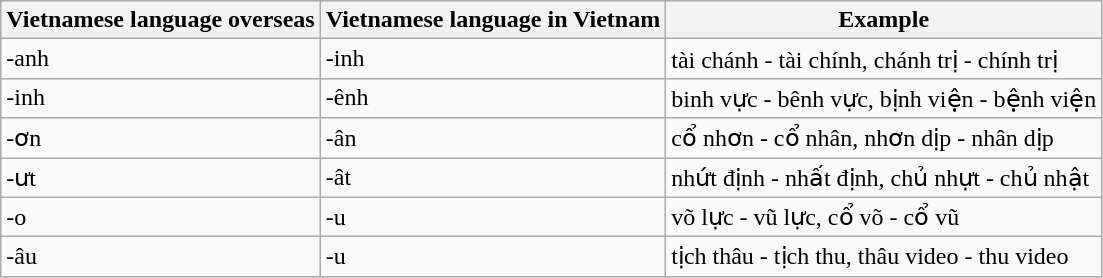<table class="wikitable">
<tr>
<th>Vietnamese language overseas</th>
<th>Vietnamese language in Vietnam</th>
<th>Example</th>
</tr>
<tr>
<td>-anh</td>
<td>-inh</td>
<td>tài chánh - tài chính, chánh trị - chính trị</td>
</tr>
<tr>
<td>-inh</td>
<td>-ênh</td>
<td>binh vực - bênh vực, bịnh viện - bệnh viện</td>
</tr>
<tr>
<td>-ơn</td>
<td>-ân</td>
<td>cổ nhơn - cổ nhân, nhơn dịp - nhân dịp</td>
</tr>
<tr>
<td>-ưt</td>
<td>-ât</td>
<td>nhứt định - nhất định, chủ nhựt - chủ nhật</td>
</tr>
<tr>
<td>-o</td>
<td>-u</td>
<td>võ lực - vũ lực, cổ võ - cổ vũ</td>
</tr>
<tr>
<td>-âu</td>
<td>-u</td>
<td>tịch thâu - tịch thu, thâu video - thu video</td>
</tr>
</table>
